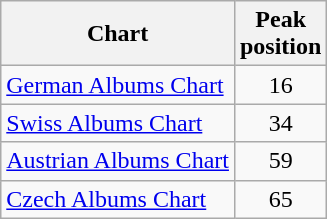<table class="wikitable sortable">
<tr>
<th>Chart</th>
<th>Peak<br>position</th>
</tr>
<tr>
<td><a href='#'>German Albums Chart</a></td>
<td style="text-align:center;">16</td>
</tr>
<tr>
<td><a href='#'>Swiss Albums Chart</a></td>
<td style="text-align:center;">34</td>
</tr>
<tr>
<td><a href='#'>Austrian Albums Chart</a></td>
<td style="text-align:center;">59</td>
</tr>
<tr>
<td><a href='#'>Czech Albums Chart</a></td>
<td style="text-align:center;">65</td>
</tr>
</table>
